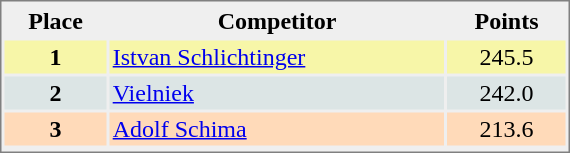<table style="border-style:solid;border-width:1px;border-color:#808080;background-color:#EFEFEF" cellspacing="2" cellpadding="2" width="380px">
<tr bgcolor="#EFEFEF">
<th align=center>Place</th>
<th align=center>Competitor</th>
<th align=center>Points</th>
</tr>
<tr align="center" valign="top" bgcolor="#F7F6A8">
<th>1</th>
<td align="left"> <a href='#'>Istvan Schlichtinger</a></td>
<td align="center">245.5</td>
</tr>
<tr align="center" valign="top" bgcolor="#DCE5E5">
<th>2</th>
<td align="left"> <a href='#'>Vielniek</a></td>
<td align="center">242.0</td>
</tr>
<tr align="center" valign="top" bgcolor="#FFDAB9">
<th>3</th>
<td align="left"> <a href='#'>Adolf Schima</a></td>
<td align="center">213.6</td>
</tr>
<tr align="center" valign="top" bgcolor="#FFFFFF">
</tr>
</table>
